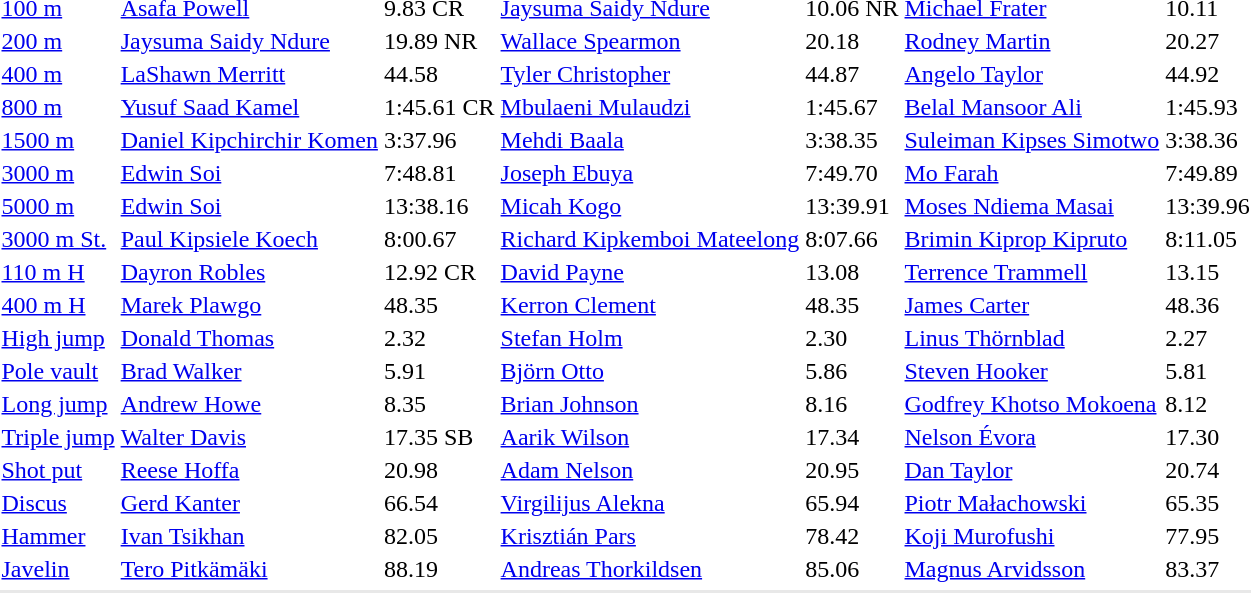<table>
<tr>
<td><a href='#'>100 m</a></td>
<td><a href='#'>Asafa Powell</a> <br> </td>
<td>9.83 CR</td>
<td><a href='#'>Jaysuma Saidy Ndure</a> <br> </td>
<td>10.06 NR</td>
<td><a href='#'>Michael Frater</a> <br> </td>
<td>10.11</td>
</tr>
<tr>
<td><a href='#'>200 m</a></td>
<td><a href='#'>Jaysuma Saidy Ndure</a> <br> </td>
<td>19.89 NR</td>
<td><a href='#'>Wallace Spearmon</a> <br> </td>
<td>20.18</td>
<td><a href='#'>Rodney Martin</a> <br> </td>
<td>20.27</td>
</tr>
<tr>
<td><a href='#'>400 m</a></td>
<td><a href='#'>LaShawn Merritt</a><br></td>
<td>44.58</td>
<td><a href='#'>Tyler Christopher</a><br></td>
<td>44.87</td>
<td><a href='#'>Angelo Taylor</a><br></td>
<td>44.92</td>
</tr>
<tr>
<td><a href='#'>800 m</a></td>
<td><a href='#'>Yusuf Saad Kamel</a><br></td>
<td>1:45.61 CR</td>
<td><a href='#'>Mbulaeni Mulaudzi</a><br></td>
<td>1:45.67</td>
<td><a href='#'>Belal Mansoor Ali</a><br></td>
<td>1:45.93</td>
</tr>
<tr>
<td><a href='#'>1500 m</a></td>
<td><a href='#'>Daniel Kipchirchir Komen</a><br></td>
<td>3:37.96</td>
<td><a href='#'>Mehdi Baala</a><br></td>
<td>3:38.35</td>
<td><a href='#'>Suleiman Kipses Simotwo</a><br></td>
<td>3:38.36</td>
</tr>
<tr>
<td><a href='#'>3000 m</a></td>
<td><a href='#'>Edwin Soi</a><br></td>
<td>7:48.81</td>
<td><a href='#'>Joseph Ebuya</a><br></td>
<td>7:49.70</td>
<td><a href='#'>Mo Farah</a><br></td>
<td>7:49.89</td>
</tr>
<tr>
<td><a href='#'>5000 m</a></td>
<td><a href='#'>Edwin Soi</a><br></td>
<td>13:38.16</td>
<td><a href='#'>Micah Kogo</a><br></td>
<td>13:39.91</td>
<td><a href='#'>Moses Ndiema Masai</a><br></td>
<td>13:39.96</td>
</tr>
<tr>
<td><a href='#'>3000 m St.</a></td>
<td><a href='#'>Paul Kipsiele Koech</a><br></td>
<td>8:00.67</td>
<td><a href='#'>Richard Kipkemboi Mateelong</a><br></td>
<td>8:07.66</td>
<td><a href='#'>Brimin Kiprop Kipruto</a><br></td>
<td>8:11.05</td>
</tr>
<tr>
<td><a href='#'>110 m H</a></td>
<td><a href='#'>Dayron Robles</a> <br> </td>
<td>12.92 CR</td>
<td><a href='#'>David Payne</a><br></td>
<td>13.08</td>
<td><a href='#'>Terrence Trammell</a><br></td>
<td>13.15</td>
</tr>
<tr>
<td><a href='#'>400 m H</a></td>
<td><a href='#'>Marek Plawgo</a><br></td>
<td>48.35</td>
<td><a href='#'>Kerron Clement</a><br></td>
<td>48.35</td>
<td><a href='#'>James Carter</a><br></td>
<td>48.36</td>
</tr>
<tr>
<td><a href='#'>High jump</a></td>
<td><a href='#'>Donald Thomas</a><br></td>
<td>2.32</td>
<td><a href='#'>Stefan Holm</a><br></td>
<td>2.30</td>
<td><a href='#'>Linus Thörnblad</a><br></td>
<td>2.27</td>
</tr>
<tr>
<td><a href='#'>Pole vault</a></td>
<td><a href='#'>Brad Walker</a><br></td>
<td>5.91</td>
<td><a href='#'>Björn Otto</a><br></td>
<td>5.86</td>
<td><a href='#'>Steven Hooker</a><br></td>
<td>5.81</td>
</tr>
<tr>
<td><a href='#'>Long jump</a></td>
<td><a href='#'>Andrew Howe</a><br></td>
<td>8.35</td>
<td><a href='#'>Brian Johnson</a><br></td>
<td>8.16</td>
<td><a href='#'>Godfrey Khotso Mokoena</a><br></td>
<td>8.12</td>
</tr>
<tr>
<td><a href='#'>Triple jump</a></td>
<td><a href='#'>Walter Davis</a><br></td>
<td>17.35 SB</td>
<td><a href='#'>Aarik Wilson</a><br></td>
<td>17.34</td>
<td><a href='#'>Nelson Évora</a><br></td>
<td>17.30</td>
</tr>
<tr>
<td><a href='#'>Shot put</a></td>
<td><a href='#'>Reese Hoffa</a><br></td>
<td>20.98</td>
<td><a href='#'>Adam Nelson</a><br></td>
<td>20.95</td>
<td><a href='#'>Dan Taylor</a><br></td>
<td>20.74</td>
</tr>
<tr>
<td><a href='#'>Discus</a></td>
<td><a href='#'>Gerd Kanter</a><br></td>
<td>66.54</td>
<td><a href='#'>Virgilijus Alekna</a><br></td>
<td>65.94</td>
<td><a href='#'>Piotr Małachowski</a><br></td>
<td>65.35</td>
</tr>
<tr>
<td><a href='#'>Hammer</a></td>
<td><a href='#'>Ivan Tsikhan</a><br></td>
<td>82.05</td>
<td><a href='#'>Krisztián Pars</a><br></td>
<td>78.42</td>
<td><a href='#'>Koji Murofushi</a><br></td>
<td>77.95</td>
</tr>
<tr>
<td><a href='#'>Javelin</a></td>
<td><a href='#'>Tero Pitkämäki</a><br></td>
<td>88.19</td>
<td><a href='#'>Andreas Thorkildsen</a><br></td>
<td>85.06</td>
<td><a href='#'>Magnus Arvidsson</a><br></td>
<td>83.37</td>
</tr>
<tr>
</tr>
<tr bgcolor= e8e8e8>
<td colspan=7></td>
</tr>
</table>
